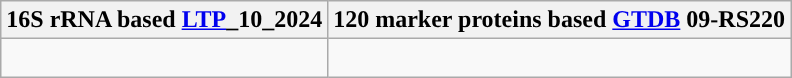<table class="wikitable">
<tr>
<th colspan=1>16S rRNA based <a href='#'>LTP</a>_10_2024</th>
<th colspan=1>120 marker proteins based <a href='#'>GTDB</a> 09-RS220</th>
</tr>
<tr>
<td style="vertical-align:top"><br></td>
<td><br></td>
</tr>
</table>
